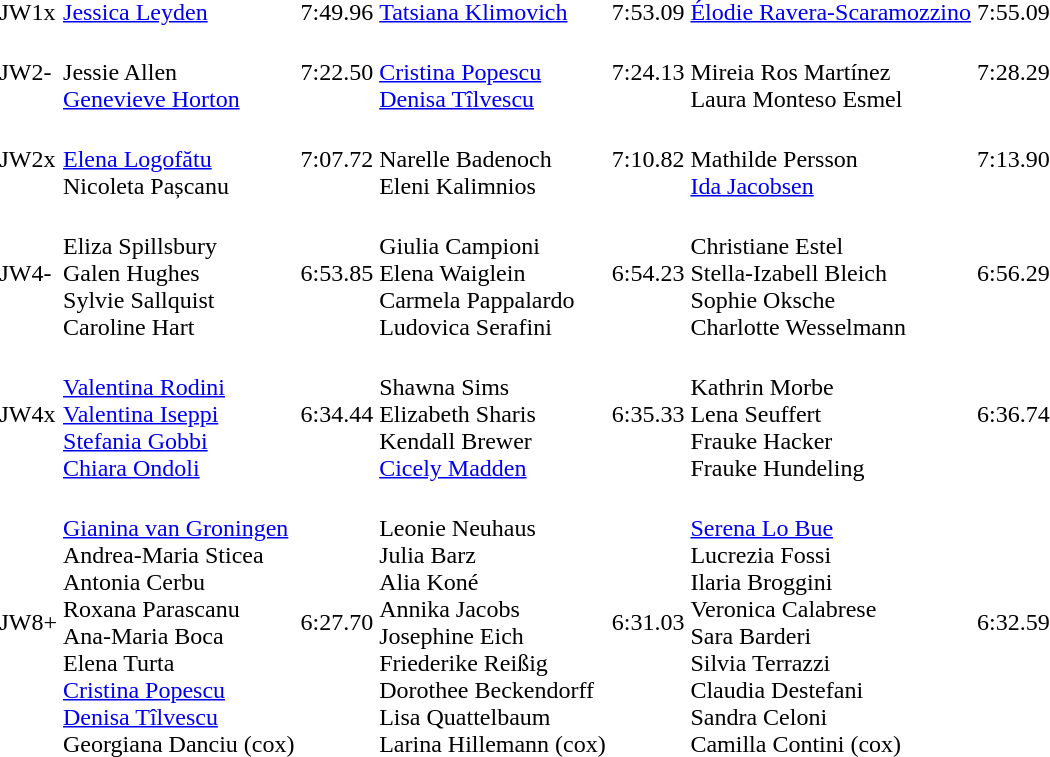<table>
<tr>
<td>JW1x</td>
<td><a href='#'>Jessica Leyden</a><br></td>
<td>7:49.96</td>
<td><a href='#'>Tatsiana Klimovich</a><br></td>
<td>7:53.09</td>
<td><a href='#'>Élodie Ravera-Scaramozzino</a><br></td>
<td>7:55.09</td>
</tr>
<tr>
<td>JW2-</td>
<td><br>Jessie Allen<br><a href='#'>Genevieve Horton</a></td>
<td>7:22.50</td>
<td><br><a href='#'>Cristina Popescu</a><br><a href='#'>Denisa Tîlvescu</a></td>
<td>7:24.13</td>
<td><br>Mireia Ros Martínez<br>Laura Monteso Esmel</td>
<td>7:28.29</td>
</tr>
<tr>
<td>JW2x</td>
<td><br><a href='#'>Elena Logofătu</a><br>Nicoleta Pașcanu</td>
<td>7:07.72</td>
<td><br>Narelle Badenoch<br>Eleni Kalimnios</td>
<td>7:10.82</td>
<td><br>Mathilde Persson<br><a href='#'>Ida Jacobsen</a></td>
<td>7:13.90</td>
</tr>
<tr>
<td>JW4-</td>
<td><br>Eliza Spillsbury<br>Galen Hughes<br>Sylvie Sallquist<br>Caroline Hart</td>
<td>6:53.85</td>
<td><br>Giulia Campioni<br>Elena Waiglein<br>Carmela Pappalardo<br>Ludovica Serafini</td>
<td>6:54.23</td>
<td><br>Christiane Estel<br>Stella-Izabell Bleich<br>Sophie Oksche<br>Charlotte Wesselmann</td>
<td>6:56.29</td>
</tr>
<tr>
<td>JW4x</td>
<td><br><a href='#'>Valentina Rodini</a><br><a href='#'>Valentina Iseppi</a><br><a href='#'>Stefania Gobbi</a><br><a href='#'>Chiara Ondoli</a></td>
<td>6:34.44</td>
<td><br>Shawna Sims<br>Elizabeth Sharis<br>Kendall Brewer<br><a href='#'>Cicely Madden</a></td>
<td>6:35.33</td>
<td><br>Kathrin Morbe<br>Lena Seuffert<br>Frauke Hacker<br>Frauke Hundeling</td>
<td>6:36.74</td>
</tr>
<tr>
<td>JW8+</td>
<td><br><a href='#'>Gianina van Groningen</a><br>Andrea-Maria Sticea<br>Antonia Cerbu<br>Roxana Parascanu<br>Ana-Maria Boca<br>Elena Turta<br><a href='#'>Cristina Popescu</a><br><a href='#'>Denisa Tîlvescu</a><br>Georgiana Danciu (cox)</td>
<td>6:27.70</td>
<td><br>Leonie Neuhaus<br>Julia Barz<br>Alia Koné<br>Annika Jacobs<br>Josephine Eich<br>Friederike Reißig<br>Dorothee Beckendorff<br>Lisa Quattelbaum<br>Larina Hillemann (cox)</td>
<td>6:31.03</td>
<td><br><a href='#'>Serena Lo Bue</a><br>Lucrezia Fossi<br>Ilaria Broggini<br>Veronica Calabrese<br>Sara Barderi<br>Silvia Terrazzi<br>Claudia Destefani<br>Sandra Celoni<br>Camilla Contini (cox)</td>
<td>6:32.59</td>
</tr>
</table>
